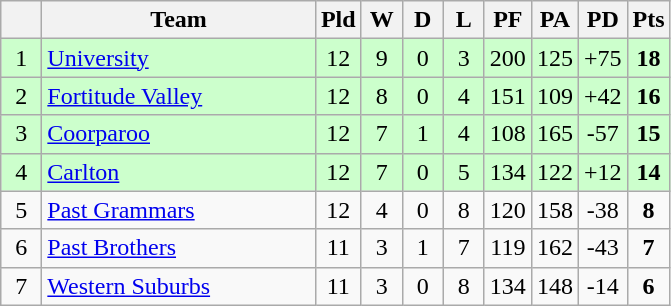<table class="wikitable" style="text-align:center;">
<tr>
<th width="20"></th>
<th width="175">Team</th>
<th width="20">Pld</th>
<th width="20">W</th>
<th width="20">D</th>
<th width="20">L</th>
<th width="20">PF</th>
<th width="20">PA</th>
<th width="20">PD</th>
<th width="20">Pts</th>
</tr>
<tr style="background: #ccffcc;">
<td>1</td>
<td style="text-align:left;"> <a href='#'>University</a></td>
<td>12</td>
<td>9</td>
<td>0</td>
<td>3</td>
<td>200</td>
<td>125</td>
<td>+75</td>
<td><strong>18</strong></td>
</tr>
<tr style="background: #ccffcc;">
<td>2</td>
<td style="text-align:left;"> <a href='#'>Fortitude Valley</a></td>
<td>12</td>
<td>8</td>
<td>0</td>
<td>4</td>
<td>151</td>
<td>109</td>
<td>+42</td>
<td><strong>16</strong></td>
</tr>
<tr style="background: #ccffcc;">
<td>3</td>
<td style="text-align:left;"> <a href='#'>Coorparoo</a></td>
<td>12</td>
<td>7</td>
<td>1</td>
<td>4</td>
<td>108</td>
<td>165</td>
<td>-57</td>
<td><strong>15</strong></td>
</tr>
<tr style="background: #ccffcc;">
<td>4</td>
<td style="text-align:left;"> <a href='#'>Carlton</a></td>
<td>12</td>
<td>7</td>
<td>0</td>
<td>5</td>
<td>134</td>
<td>122</td>
<td>+12</td>
<td><strong>14</strong></td>
</tr>
<tr>
<td>5</td>
<td style="text-align:left;"> <a href='#'>Past Grammars</a></td>
<td>12</td>
<td>4</td>
<td>0</td>
<td>8</td>
<td>120</td>
<td>158</td>
<td>-38</td>
<td><strong>8</strong></td>
</tr>
<tr>
<td>6</td>
<td style="text-align:left;"> <a href='#'>Past Brothers</a></td>
<td>11</td>
<td>3</td>
<td>1</td>
<td>7</td>
<td>119</td>
<td>162</td>
<td>-43</td>
<td><strong>7</strong></td>
</tr>
<tr>
<td>7</td>
<td style="text-align:left;"> <a href='#'>Western Suburbs</a></td>
<td>11</td>
<td>3</td>
<td>0</td>
<td>8</td>
<td>134</td>
<td>148</td>
<td>-14</td>
<td><strong>6</strong></td>
</tr>
</table>
